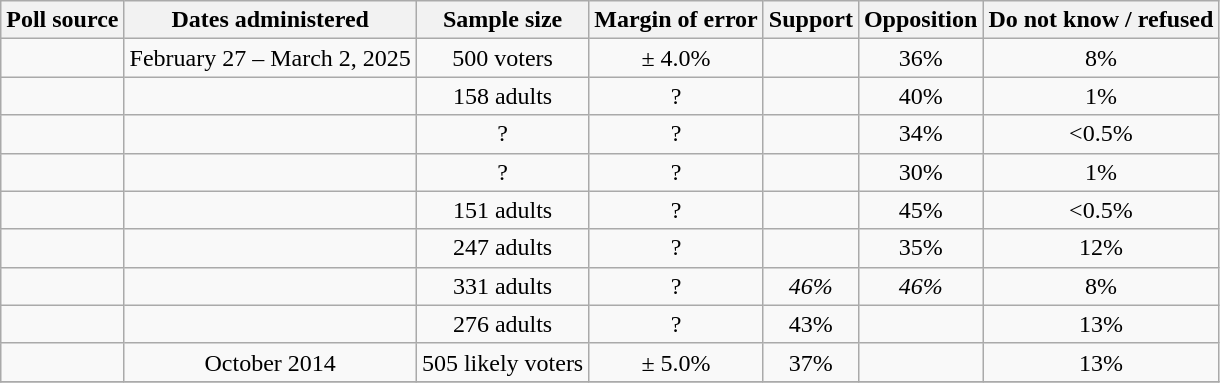<table class="wikitable" style="text-align: center">
<tr>
<th>Poll source</th>
<th>Dates administered</th>
<th>Sample size</th>
<th>Margin of error</th>
<th>Support</th>
<th>Opposition</th>
<th>Do not know / refused</th>
</tr>
<tr>
<td></td>
<td>February 27 – March 2, 2025</td>
<td>500 voters</td>
<td>± 4.0%</td>
<td></td>
<td>36%</td>
<td>8%</td>
</tr>
<tr>
<td></td>
<td></td>
<td>158 adults</td>
<td>?</td>
<td></td>
<td>40%</td>
<td>1%</td>
</tr>
<tr>
<td></td>
<td></td>
<td>?</td>
<td>?</td>
<td></td>
<td>34%</td>
<td><0.5%</td>
</tr>
<tr>
<td></td>
<td></td>
<td>?</td>
<td>?</td>
<td></td>
<td>30%</td>
<td>1%</td>
</tr>
<tr>
<td></td>
<td></td>
<td>151 adults</td>
<td>?</td>
<td></td>
<td>45%</td>
<td><0.5%</td>
</tr>
<tr>
<td></td>
<td></td>
<td>247 adults</td>
<td>?</td>
<td></td>
<td>35%</td>
<td>12%</td>
</tr>
<tr>
<td></td>
<td></td>
<td>331 adults</td>
<td>?</td>
<td><em>46%</em></td>
<td><em>46%</em></td>
<td>8%</td>
</tr>
<tr>
<td></td>
<td></td>
<td>276 adults</td>
<td>?</td>
<td>43%</td>
<td></td>
<td>13%</td>
</tr>
<tr>
<td></td>
<td>October 2014</td>
<td>505 likely voters</td>
<td>± 5.0%</td>
<td>37%</td>
<td></td>
<td>13%</td>
</tr>
<tr>
</tr>
</table>
